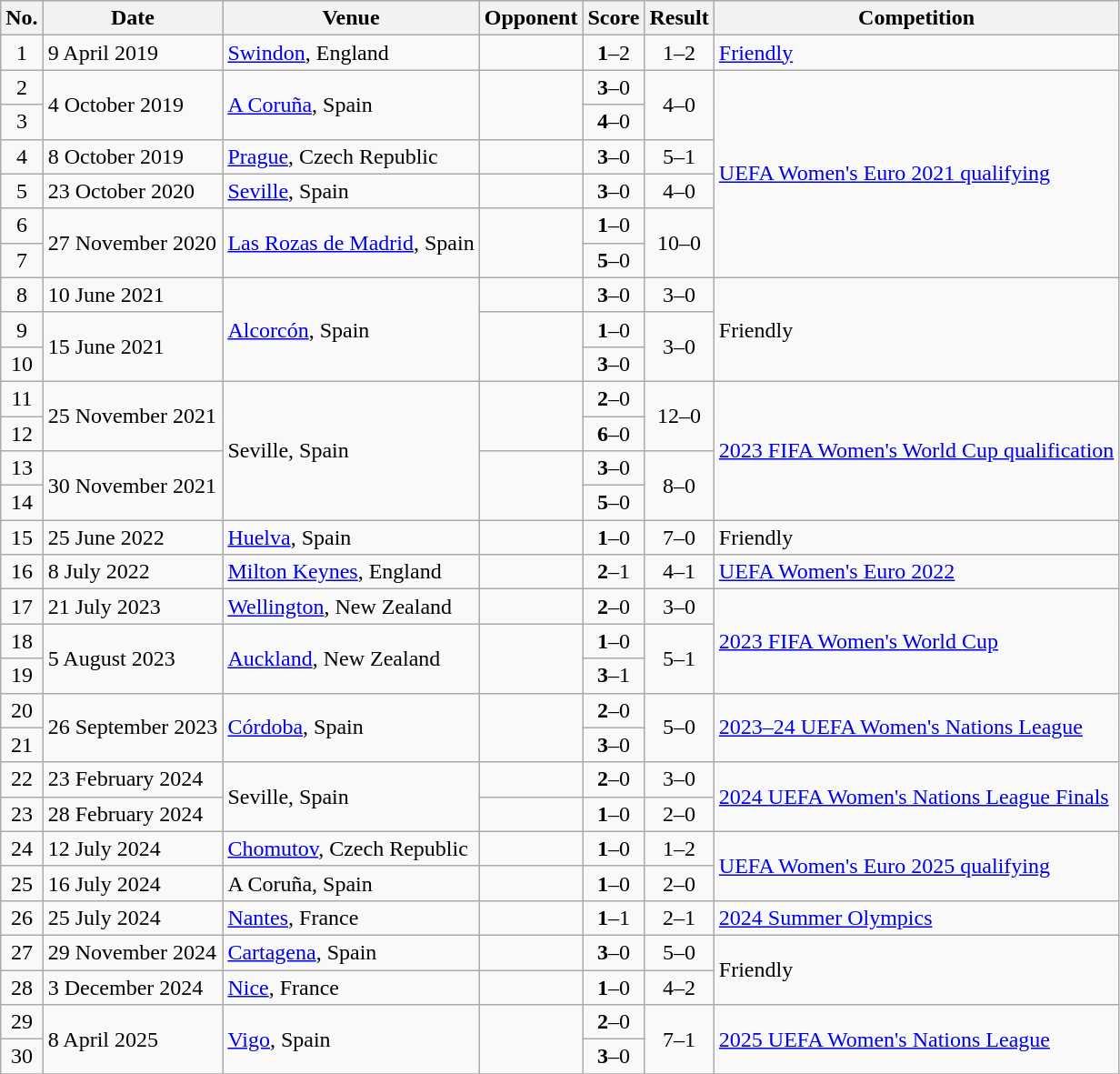<table class="wikitable sortable">
<tr>
<th scope="col">No.</th>
<th scope="col">Date</th>
<th scope="col">Venue</th>
<th scope="col">Opponent</th>
<th scope="col">Score</th>
<th scope="col">Result</th>
<th scope="col">Competition</th>
</tr>
<tr>
<td style="text-align:center">1</td>
<td>9 April 2019</td>
<td><a href='#'>Swindon</a>, England</td>
<td></td>
<td style="text-align:center"><strong>1</strong>–2</td>
<td style="text-align:center">1–2</td>
<td><a href='#'>Friendly</a></td>
</tr>
<tr>
<td style="text-align:center">2</td>
<td rowspan="2">4 October 2019</td>
<td rowspan="2"><a href='#'>A Coruña</a>, Spain</td>
<td rowspan="2"></td>
<td style="text-align:center"><strong>3</strong>–0</td>
<td rowspan="2" style="text-align:center">4–0</td>
<td rowspan="6"><a href='#'>UEFA Women's Euro 2021 qualifying</a></td>
</tr>
<tr>
<td style="text-align:center">3</td>
<td style="text-align:center"><strong>4</strong>–0</td>
</tr>
<tr>
<td style="text-align:center">4</td>
<td>8 October 2019</td>
<td><a href='#'>Prague</a>, Czech Republic</td>
<td></td>
<td style="text-align:center"><strong>3</strong>–0</td>
<td style="text-align:center">5–1</td>
</tr>
<tr>
<td style="text-align:center">5</td>
<td>23 October 2020</td>
<td><a href='#'>Seville</a>, Spain</td>
<td></td>
<td style="text-align:center"><strong>3</strong>–0</td>
<td style="text-align:center">4–0</td>
</tr>
<tr>
<td style="text-align:center">6</td>
<td rowspan="2">27 November 2020</td>
<td rowspan="2"><a href='#'>Las Rozas de Madrid</a>, Spain</td>
<td rowspan="2"></td>
<td style="text-align:center"><strong>1</strong>–0</td>
<td rowspan="2" style="text-align:center">10–0</td>
</tr>
<tr>
<td style="text-align:center">7</td>
<td style="text-align:center"><strong>5</strong>–0</td>
</tr>
<tr>
<td style="text-align:center">8</td>
<td>10 June 2021</td>
<td rowspan=3><a href='#'>Alcorcón</a>, Spain</td>
<td></td>
<td style="text-align:center"><strong>3</strong>–0</td>
<td style="text-align:center">3–0</td>
<td rowspan=3>Friendly</td>
</tr>
<tr>
<td style="text-align:center">9</td>
<td rowspan="2">15 June 2021</td>
<td rowspan="2"></td>
<td style="text-align:center"><strong>1</strong>–0</td>
<td rowspan="2" style="text-align:center">3–0</td>
</tr>
<tr>
<td style="text-align:center">10</td>
<td style="text-align:center"><strong>3</strong>–0</td>
</tr>
<tr>
<td style="text-align:center">11</td>
<td rowspan="2">25 November 2021</td>
<td rowspan="4">Seville, Spain</td>
<td rowspan="2"></td>
<td style="text-align:center"><strong>2</strong>–0</td>
<td rowspan="2" style="text-align:center">12–0</td>
<td rowspan="4"><a href='#'>2023 FIFA Women's World Cup qualification</a></td>
</tr>
<tr>
<td style="text-align:center">12</td>
<td style="text-align:center"><strong>6</strong>–0</td>
</tr>
<tr>
<td style="text-align:center">13</td>
<td rowspan="2">30 November 2021</td>
<td rowspan="2"></td>
<td style="text-align:center"><strong>3</strong>–0</td>
<td rowspan="2" style="text-align:center">8–0</td>
</tr>
<tr>
<td style="text-align:center">14</td>
<td style="text-align:center"><strong>5</strong>–0</td>
</tr>
<tr>
<td style="text-align:center">15</td>
<td>25 June 2022</td>
<td><a href='#'>Huelva</a>, Spain</td>
<td></td>
<td style="text-align:center"><strong>1</strong>–0</td>
<td style="text-align:center">7–0</td>
<td>Friendly</td>
</tr>
<tr>
<td style="text-align:center">16</td>
<td>8 July 2022</td>
<td><a href='#'>Milton Keynes</a>, England</td>
<td></td>
<td style="text-align:center"><strong>2</strong>–1</td>
<td style="text-align:center">4–1</td>
<td><a href='#'>UEFA Women's Euro 2022</a></td>
</tr>
<tr>
<td style="text-align:center">17</td>
<td>21 July 2023</td>
<td><a href='#'>Wellington</a>, New Zealand</td>
<td></td>
<td style="text-align:center"><strong>2</strong>–0</td>
<td style="text-align:center">3–0</td>
<td rowspan=3><a href='#'>2023 FIFA Women's World Cup</a></td>
</tr>
<tr>
<td style="text-align:center">18</td>
<td rowspan="2">5 August 2023</td>
<td rowspan="2"><a href='#'>Auckland</a>, New Zealand</td>
<td rowspan="2"></td>
<td style="text-align:center"><strong>1</strong>–0</td>
<td rowspan="2" style="text-align:center">5–1</td>
</tr>
<tr>
<td style="text-align:center">19</td>
<td style="text-align:center"><strong>3</strong>–1</td>
</tr>
<tr>
<td style="text-align:center">20</td>
<td rowspan="2">26 September 2023</td>
<td rowspan="2"><a href='#'>Córdoba</a>, Spain</td>
<td rowspan="2"></td>
<td style="text-align:center"><strong>2</strong>–0</td>
<td rowspan="2" style="text-align:center">5–0</td>
<td rowspan="2"><a href='#'>2023–24 UEFA Women's Nations League</a></td>
</tr>
<tr>
<td style="text-align:center">21</td>
<td style="text-align:center"><strong>3</strong>–0</td>
</tr>
<tr>
<td style="text-align:center">22</td>
<td>23 February 2024</td>
<td rowspan=2>Seville, Spain</td>
<td></td>
<td style="text-align:center"><strong>2</strong>–0</td>
<td style="text-align:center">3–0</td>
<td rowspan="2"><a href='#'>2024 UEFA Women's Nations League Finals</a></td>
</tr>
<tr>
<td style="text-align:center">23</td>
<td>28 February 2024</td>
<td></td>
<td style="text-align:center"><strong>1</strong>–0</td>
<td style="text-align:center">2–0</td>
</tr>
<tr>
<td style="text-align:center">24</td>
<td>12 July 2024</td>
<td><a href='#'>Chomutov</a>, Czech Republic</td>
<td></td>
<td style="text-align:center"><strong>1</strong>–0</td>
<td style="text-align:center">1–2</td>
<td rowspan=2><a href='#'>UEFA Women's Euro 2025 qualifying</a></td>
</tr>
<tr>
<td style="text-align:center">25</td>
<td>16 July 2024</td>
<td>A Coruña, Spain</td>
<td></td>
<td style="text-align:center"><strong>1</strong>–0</td>
<td style="text-align:center">2–0</td>
</tr>
<tr>
<td style="text-align:center">26</td>
<td>25 July 2024</td>
<td><a href='#'>Nantes</a>, France</td>
<td></td>
<td style="text-align:center"><strong>1</strong>–1</td>
<td style="text-align:center">2–1</td>
<td><a href='#'>2024 Summer Olympics</a></td>
</tr>
<tr>
<td style="text-align:center">27</td>
<td>29 November 2024</td>
<td><a href='#'>Cartagena</a>, Spain</td>
<td></td>
<td style="text-align:center"><strong>3</strong>–0</td>
<td style="text-align:center">5–0</td>
<td rowspan=2>Friendly</td>
</tr>
<tr>
<td style="text-align:center">28</td>
<td>3 December 2024</td>
<td><a href='#'>Nice</a>, France</td>
<td></td>
<td style="text-align:center"><strong>1</strong>–0</td>
<td align=center>4–2</td>
</tr>
<tr>
<td style="text-align:center">29</td>
<td rowspan=2>8 April 2025</td>
<td rowspan=2><a href='#'>Vigo</a>, Spain</td>
<td rowspan=2></td>
<td style="text-align:center"><strong>2</strong>–0</td>
<td rowspan=2 style="text-align:center">7–1</td>
<td rowspan=2><a href='#'>2025 UEFA Women's Nations League</a></td>
</tr>
<tr>
<td style="text-align:center">30</td>
<td style="text-align:center"><strong>3</strong>–0</td>
</tr>
<tr>
</tr>
</table>
